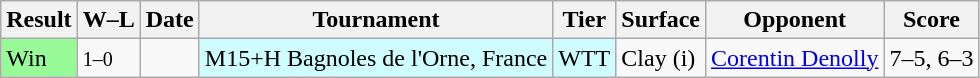<table class="wikitable">
<tr>
<th>Result</th>
<th class="unsortable">W–L</th>
<th>Date</th>
<th>Tournament</th>
<th>Tier</th>
<th>Surface</th>
<th>Opponent</th>
<th class="unsortable">Score</th>
</tr>
<tr>
<td bgcolor=98fb98>Win</td>
<td><small>1–0</small></td>
<td></td>
<td style="background:#cffcff;">M15+H Bagnoles de l'Orne, France</td>
<td style="background:#cffcff;">WTT</td>
<td>Clay (i)</td>
<td> <a href='#'>Corentin Denolly</a></td>
<td>7–5, 6–3</td>
</tr>
</table>
